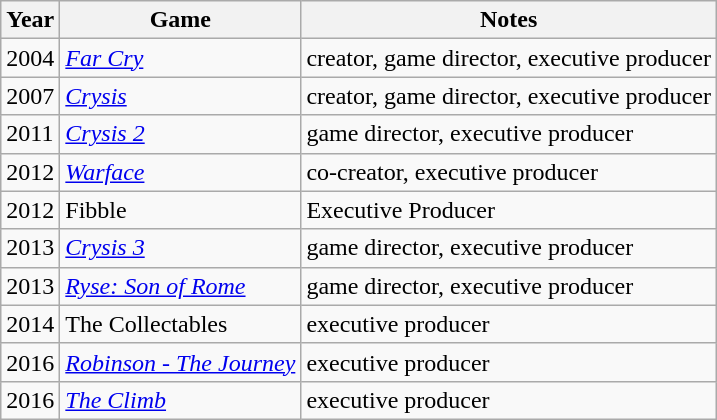<table class="wikitable">
<tr>
<th>Year</th>
<th>Game</th>
<th>Notes</th>
</tr>
<tr>
<td>2004</td>
<td><em><a href='#'>Far Cry</a></em></td>
<td>creator, game director, executive producer</td>
</tr>
<tr>
<td>2007</td>
<td><em><a href='#'>Crysis</a></em></td>
<td>creator, game director, executive producer</td>
</tr>
<tr>
<td>2011</td>
<td><em><a href='#'>Crysis 2</a></em></td>
<td>game director, executive producer</td>
</tr>
<tr>
<td>2012</td>
<td><em><a href='#'>Warface</a></em></td>
<td>co-creator, executive producer</td>
</tr>
<tr>
<td>2012</td>
<td>Fibble</td>
<td>Executive Producer</td>
</tr>
<tr>
<td>2013</td>
<td><em><a href='#'>Crysis 3</a></em></td>
<td>game director, executive producer</td>
</tr>
<tr>
<td>2013</td>
<td><em><a href='#'>Ryse: Son of Rome</a></em></td>
<td>game director, executive producer</td>
</tr>
<tr>
<td>2014</td>
<td>The Collectables</td>
<td>executive producer</td>
</tr>
<tr>
<td>2016</td>
<td><em><a href='#'>Robinson - The Journey</a></em></td>
<td>executive producer</td>
</tr>
<tr>
<td>2016</td>
<td><em><a href='#'>The Climb</a></em></td>
<td>executive producer</td>
</tr>
</table>
